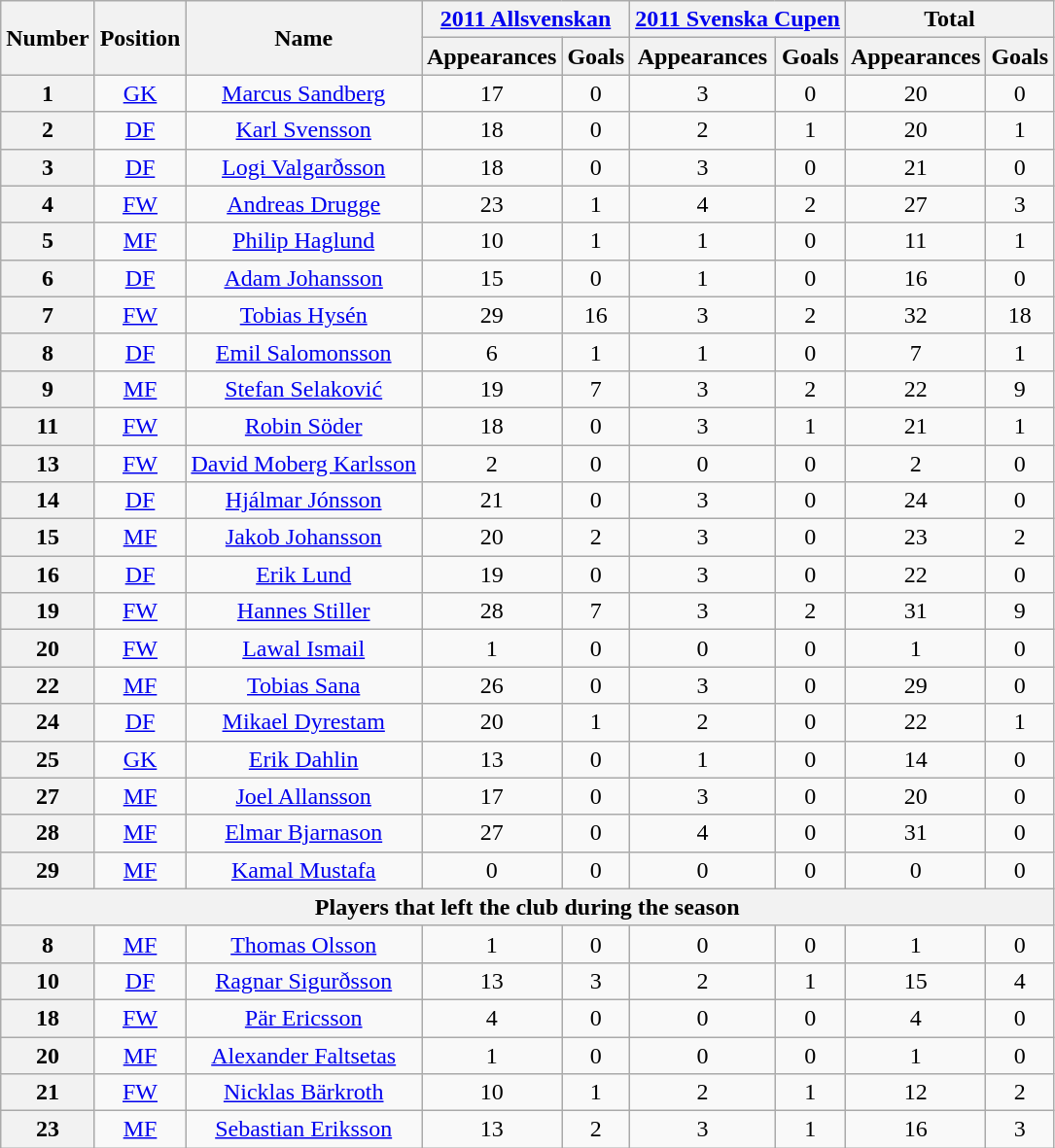<table class="wikitable sortable plainrowheaders" style="text-align:center">
<tr>
<th rowspan="2" scope=col>Number</th>
<th rowspan="2" scope=col>Position</th>
<th rowspan="2" scope=col>Name</th>
<th colspan="2"><a href='#'>2011 Allsvenskan</a></th>
<th colspan="2"><a href='#'>2011 Svenska Cupen</a></th>
<th colspan="2">Total</th>
</tr>
<tr>
<th>Appearances</th>
<th>Goals</th>
<th>Appearances</th>
<th>Goals</th>
<th>Appearances</th>
<th>Goals</th>
</tr>
<tr>
<th style="text-align:center" scope=row>1</th>
<td><a href='#'>GK</a></td>
<td><a href='#'>Marcus Sandberg</a><br></td>
<td>17</td>
<td>0<br></td>
<td>3</td>
<td>0<br></td>
<td>20</td>
<td>0</td>
</tr>
<tr>
<th style="text-align:center" scope=row>2</th>
<td><a href='#'>DF</a></td>
<td><a href='#'>Karl Svensson</a><br></td>
<td>18</td>
<td>0<br></td>
<td>2</td>
<td>1<br></td>
<td>20</td>
<td>1</td>
</tr>
<tr>
<th style="text-align:center" scope=row>3</th>
<td><a href='#'>DF</a></td>
<td><a href='#'>Logi Valgarðsson</a><br></td>
<td>18</td>
<td>0<br></td>
<td>3</td>
<td>0<br></td>
<td>21</td>
<td>0</td>
</tr>
<tr>
<th style="text-align:center" scope=row>4</th>
<td><a href='#'>FW</a></td>
<td><a href='#'>Andreas Drugge</a><br></td>
<td>23</td>
<td>1<br></td>
<td>4</td>
<td>2<br></td>
<td>27</td>
<td>3</td>
</tr>
<tr>
<th style="text-align:center" scope=row>5</th>
<td><a href='#'>MF</a></td>
<td><a href='#'>Philip Haglund</a><br></td>
<td>10</td>
<td>1<br></td>
<td>1</td>
<td>0<br></td>
<td>11</td>
<td>1</td>
</tr>
<tr>
<th style="text-align:center" scope=row>6</th>
<td><a href='#'>DF</a></td>
<td><a href='#'>Adam Johansson</a><br></td>
<td>15</td>
<td>0<br></td>
<td>1</td>
<td>0<br></td>
<td>16</td>
<td>0</td>
</tr>
<tr>
<th style="text-align:center" scope=row>7</th>
<td><a href='#'>FW</a></td>
<td><a href='#'>Tobias Hysén</a><br></td>
<td>29</td>
<td>16<br></td>
<td>3</td>
<td>2<br></td>
<td>32</td>
<td>18</td>
</tr>
<tr>
<th style="text-align:center" scope=row>8</th>
<td><a href='#'>DF</a></td>
<td><a href='#'>Emil Salomonsson</a><br></td>
<td>6</td>
<td>1<br></td>
<td>1</td>
<td>0<br></td>
<td>7</td>
<td>1</td>
</tr>
<tr>
<th style="text-align:center" scope=row>9</th>
<td><a href='#'>MF</a></td>
<td><a href='#'>Stefan Selaković</a><br></td>
<td>19</td>
<td>7<br></td>
<td>3</td>
<td>2<br></td>
<td>22</td>
<td>9</td>
</tr>
<tr>
<th style="text-align:center" scope=row>11</th>
<td><a href='#'>FW</a></td>
<td><a href='#'>Robin Söder</a><br></td>
<td>18</td>
<td>0<br></td>
<td>3</td>
<td>1<br></td>
<td>21</td>
<td>1</td>
</tr>
<tr>
<th style="text-align:center" scope=row>13</th>
<td><a href='#'>FW</a></td>
<td><a href='#'>David Moberg Karlsson</a><br></td>
<td>2</td>
<td>0<br></td>
<td>0</td>
<td>0<br></td>
<td>2</td>
<td>0</td>
</tr>
<tr>
<th style="text-align:center" scope=row>14</th>
<td><a href='#'>DF</a></td>
<td><a href='#'>Hjálmar Jónsson</a><br></td>
<td>21</td>
<td>0<br></td>
<td>3</td>
<td>0<br></td>
<td>24</td>
<td>0</td>
</tr>
<tr>
<th style="text-align:center" scope=row>15</th>
<td><a href='#'>MF</a></td>
<td><a href='#'>Jakob Johansson</a><br></td>
<td>20</td>
<td>2<br></td>
<td>3</td>
<td>0<br></td>
<td>23</td>
<td>2</td>
</tr>
<tr>
<th style="text-align:center" scope=row>16</th>
<td><a href='#'>DF</a></td>
<td><a href='#'>Erik Lund</a><br></td>
<td>19</td>
<td>0<br></td>
<td>3</td>
<td>0<br></td>
<td>22</td>
<td>0</td>
</tr>
<tr>
<th style="text-align:center" scope=row>19</th>
<td><a href='#'>FW</a></td>
<td><a href='#'>Hannes Stiller</a><br></td>
<td>28</td>
<td>7<br></td>
<td>3</td>
<td>2<br></td>
<td>31</td>
<td>9</td>
</tr>
<tr>
<th style="text-align:center" scope=row>20</th>
<td><a href='#'>FW</a></td>
<td><a href='#'>Lawal Ismail</a><br></td>
<td>1</td>
<td>0<br></td>
<td>0</td>
<td>0<br></td>
<td>1</td>
<td>0</td>
</tr>
<tr>
<th style="text-align:center" scope=row>22</th>
<td><a href='#'>MF</a></td>
<td><a href='#'>Tobias Sana</a><br></td>
<td>26</td>
<td>0<br></td>
<td>3</td>
<td>0<br></td>
<td>29</td>
<td>0</td>
</tr>
<tr>
<th style="text-align:center" scope=row>24</th>
<td><a href='#'>DF</a></td>
<td><a href='#'>Mikael Dyrestam</a><br></td>
<td>20</td>
<td>1<br></td>
<td>2</td>
<td>0<br></td>
<td>22</td>
<td>1</td>
</tr>
<tr>
<th style="text-align:center" scope=row>25</th>
<td><a href='#'>GK</a></td>
<td><a href='#'>Erik Dahlin</a><br></td>
<td>13</td>
<td>0<br></td>
<td>1</td>
<td>0<br></td>
<td>14</td>
<td>0</td>
</tr>
<tr>
<th style="text-align:center" scope=row>27</th>
<td><a href='#'>MF</a></td>
<td><a href='#'>Joel Allansson</a><br></td>
<td>17</td>
<td>0<br></td>
<td>3</td>
<td>0<br></td>
<td>20</td>
<td>0</td>
</tr>
<tr>
<th style="text-align:center" scope=row>28</th>
<td><a href='#'>MF</a></td>
<td><a href='#'>Elmar Bjarnason</a><br></td>
<td>27</td>
<td>0<br></td>
<td>4</td>
<td>0<br></td>
<td>31</td>
<td>0</td>
</tr>
<tr>
<th style="text-align:center" scope=row>29</th>
<td><a href='#'>MF</a></td>
<td><a href='#'>Kamal Mustafa</a><br></td>
<td>0</td>
<td>0<br></td>
<td>0</td>
<td>0<br></td>
<td>0</td>
<td>0</td>
</tr>
<tr>
<th colspan="9" scope=col>Players that left the club during the season</th>
</tr>
<tr>
<th style="text-align:center" scope=row>8</th>
<td><a href='#'>MF</a></td>
<td><a href='#'>Thomas Olsson</a><br></td>
<td>1</td>
<td>0<br></td>
<td>0</td>
<td>0<br></td>
<td>1</td>
<td>0</td>
</tr>
<tr>
<th style="text-align:center" scope=row>10</th>
<td><a href='#'>DF</a></td>
<td><a href='#'>Ragnar Sigurðsson</a><br></td>
<td>13</td>
<td>3<br></td>
<td>2</td>
<td>1<br></td>
<td>15</td>
<td>4</td>
</tr>
<tr>
<th style="text-align:center" scope=row>18</th>
<td><a href='#'>FW</a></td>
<td><a href='#'>Pär Ericsson</a><br></td>
<td>4</td>
<td>0<br></td>
<td>0</td>
<td>0<br></td>
<td>4</td>
<td>0</td>
</tr>
<tr>
<th style="text-align:center" scope=row>20</th>
<td><a href='#'>MF</a></td>
<td><a href='#'>Alexander Faltsetas</a><br></td>
<td>1</td>
<td>0<br></td>
<td>0</td>
<td>0<br></td>
<td>1</td>
<td>0</td>
</tr>
<tr>
<th style="text-align:center" scope=row>21</th>
<td><a href='#'>FW</a></td>
<td><a href='#'>Nicklas Bärkroth</a><br></td>
<td>10</td>
<td>1<br></td>
<td>2</td>
<td>1<br></td>
<td>12</td>
<td>2</td>
</tr>
<tr>
<th style="text-align:center" scope=row>23</th>
<td><a href='#'>MF</a></td>
<td><a href='#'>Sebastian Eriksson</a><br></td>
<td>13</td>
<td>2<br></td>
<td>3</td>
<td>1<br></td>
<td>16</td>
<td>3</td>
</tr>
</table>
